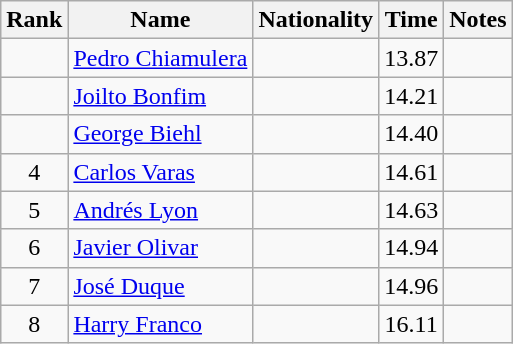<table class="wikitable sortable" style="text-align:center">
<tr>
<th>Rank</th>
<th>Name</th>
<th>Nationality</th>
<th>Time</th>
<th>Notes</th>
</tr>
<tr>
<td></td>
<td align=left><a href='#'>Pedro Chiamulera</a></td>
<td align=left></td>
<td>13.87</td>
<td></td>
</tr>
<tr>
<td></td>
<td align=left><a href='#'>Joilto Bonfim</a></td>
<td align=left></td>
<td>14.21</td>
<td></td>
</tr>
<tr>
<td></td>
<td align=left><a href='#'>George Biehl</a></td>
<td align=left></td>
<td>14.40</td>
<td></td>
</tr>
<tr>
<td>4</td>
<td align=left><a href='#'>Carlos Varas</a></td>
<td align=left></td>
<td>14.61</td>
<td></td>
</tr>
<tr>
<td>5</td>
<td align=left><a href='#'>Andrés Lyon</a></td>
<td align=left></td>
<td>14.63</td>
<td></td>
</tr>
<tr>
<td>6</td>
<td align=left><a href='#'>Javier Olivar</a></td>
<td align=left></td>
<td>14.94</td>
<td></td>
</tr>
<tr>
<td>7</td>
<td align=left><a href='#'>José Duque</a></td>
<td align=left></td>
<td>14.96</td>
<td></td>
</tr>
<tr>
<td>8</td>
<td align=left><a href='#'>Harry Franco</a></td>
<td align=left></td>
<td>16.11</td>
<td></td>
</tr>
</table>
